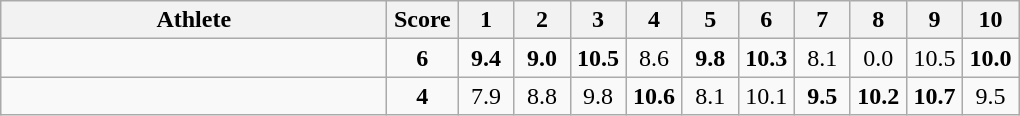<table class="wikitable" style="text-align:center">
<tr>
<th width=250>Athlete</th>
<th width=40>Score</th>
<th width=30>1</th>
<th width=30>2</th>
<th width=30>3</th>
<th width=30>4</th>
<th width=30>5</th>
<th width=30>6</th>
<th width=30>7</th>
<th width=30>8</th>
<th width=30>9</th>
<th width=30>10</th>
</tr>
<tr>
<td align=left></td>
<td><strong>6</strong></td>
<td><strong>9.4</strong></td>
<td><strong>9.0</strong></td>
<td><strong>10.5</strong></td>
<td>8.6</td>
<td><strong>9.8</strong></td>
<td><strong>10.3</strong></td>
<td>8.1</td>
<td>0.0</td>
<td>10.5</td>
<td><strong>10.0</strong></td>
</tr>
<tr>
<td align=left></td>
<td><strong>4</strong></td>
<td>7.9</td>
<td>8.8</td>
<td>9.8</td>
<td><strong>10.6</strong></td>
<td>8.1</td>
<td>10.1</td>
<td><strong>9.5</strong></td>
<td><strong>10.2</strong></td>
<td><strong>10.7</strong></td>
<td>9.5</td>
</tr>
</table>
